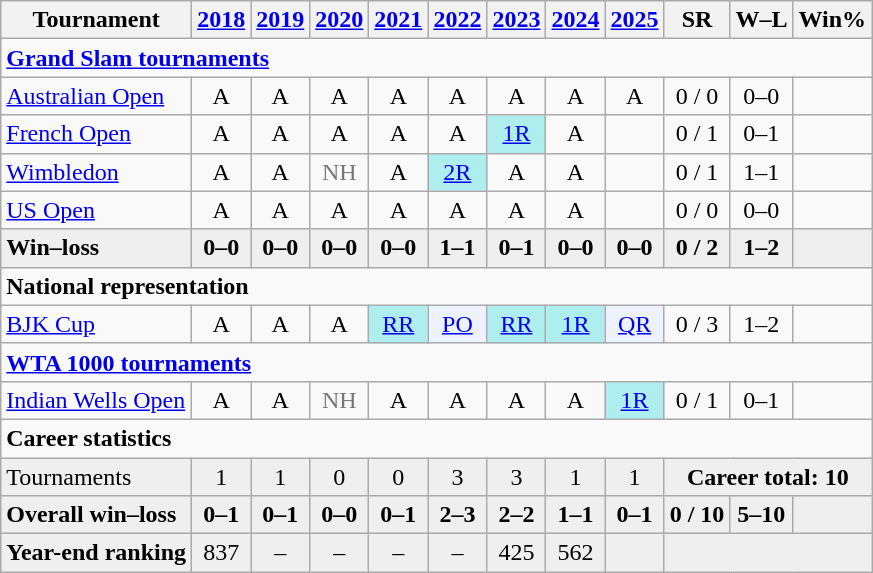<table class=wikitable style=text-align:center>
<tr>
<th>Tournament</th>
<th><a href='#'>2018</a></th>
<th><a href='#'>2019</a></th>
<th><a href='#'>2020</a></th>
<th><a href='#'>2021</a></th>
<th><a href='#'>2022</a></th>
<th><a href='#'>2023</a></th>
<th><a href='#'>2024</a></th>
<th><a href='#'>2025</a></th>
<th>SR</th>
<th>W–L</th>
<th>Win%</th>
</tr>
<tr>
<td colspan="12" align="left"><strong><a href='#'>Grand Slam tournaments</a></strong></td>
</tr>
<tr>
<td align=left><a href='#'>Australian Open</a></td>
<td>A</td>
<td>A</td>
<td>A</td>
<td>A</td>
<td>A</td>
<td>A</td>
<td>A</td>
<td>A</td>
<td>0 / 0</td>
<td>0–0</td>
<td></td>
</tr>
<tr>
<td align=left><a href='#'>French Open</a></td>
<td>A</td>
<td>A</td>
<td>A</td>
<td>A</td>
<td>A</td>
<td bgcolor=afeeee><a href='#'>1R</a></td>
<td>A</td>
<td></td>
<td>0 / 1</td>
<td>0–1</td>
<td></td>
</tr>
<tr>
<td align=left><a href='#'>Wimbledon</a></td>
<td>A</td>
<td>A</td>
<td style="color:#767676;">NH</td>
<td>A</td>
<td bgcolor=afeeee><a href='#'>2R</a></td>
<td>A</td>
<td>A</td>
<td></td>
<td>0 / 1</td>
<td>1–1</td>
<td></td>
</tr>
<tr>
<td align=left><a href='#'>US Open</a></td>
<td>A</td>
<td>A</td>
<td>A</td>
<td>A</td>
<td>A</td>
<td>A</td>
<td>A</td>
<td></td>
<td>0 / 0</td>
<td>0–0</td>
<td></td>
</tr>
<tr style="font-weight:bold; background:#efefef;">
<td style=text-align:left>Win–loss</td>
<td>0–0</td>
<td>0–0</td>
<td>0–0</td>
<td>0–0</td>
<td>1–1</td>
<td>0–1</td>
<td>0–0</td>
<td>0–0</td>
<td>0 / 2</td>
<td>1–2</td>
<td></td>
</tr>
<tr>
<td colspan="12" align="left"><strong>National representation</strong></td>
</tr>
<tr>
<td align=left><a href='#'>BJK Cup</a></td>
<td>A</td>
<td>A</td>
<td>A</td>
<td bgcolor=afeeee><a href='#'>RR</a></td>
<td bgcolor=ecf2ff><a href='#'>PO</a></td>
<td bgcolor=afeeee><a href='#'>RR</a></td>
<td bgcolor=afeeee><a href='#'>1R</a></td>
<td bgcolor=ecf2ff><a href='#'>QR</a></td>
<td>0 / 3</td>
<td>1–2</td>
<td></td>
</tr>
<tr>
<td colspan="12" align="left"><strong><a href='#'>WTA 1000 tournaments</a></strong></td>
</tr>
<tr>
<td align=left><a href='#'>Indian Wells Open</a></td>
<td>A</td>
<td>A</td>
<td style=color:#767676>NH</td>
<td>A</td>
<td>A</td>
<td>A</td>
<td>A</td>
<td bgcolor=afeeee><a href='#'>1R</a></td>
<td>0 / 1</td>
<td>0–1</td>
<td></td>
</tr>
<tr>
<td colspan="12" align="left"><strong>Career statistics</strong></td>
</tr>
<tr bgcolor=efefef>
<td align=left>Tournaments</td>
<td>1</td>
<td>1</td>
<td>0</td>
<td>0</td>
<td>3</td>
<td>3</td>
<td>1</td>
<td>1</td>
<td colspan="3"><strong>Career total: 10</strong></td>
</tr>
<tr style="font-weight:bold; background:#efefef;">
<td style="text-align:left;">Overall win–loss</td>
<td>0–1</td>
<td>0–1</td>
<td>0–0</td>
<td>0–1</td>
<td>2–3</td>
<td>2–2</td>
<td>1–1</td>
<td>0–1</td>
<td>0 / 10</td>
<td>5–10</td>
<td></td>
</tr>
<tr bgcolor=efefef>
<td align=left><strong>Year-end ranking</strong></td>
<td>837</td>
<td>–</td>
<td>–</td>
<td>–</td>
<td>–</td>
<td>425</td>
<td>562</td>
<td></td>
<td colspan="3"></td>
</tr>
</table>
